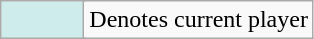<table class="wikitable">
<tr>
<td style="background-color:#CFECEC; width:3em" colspan=2></td>
<td colspan=5>Denotes current player</td>
</tr>
</table>
